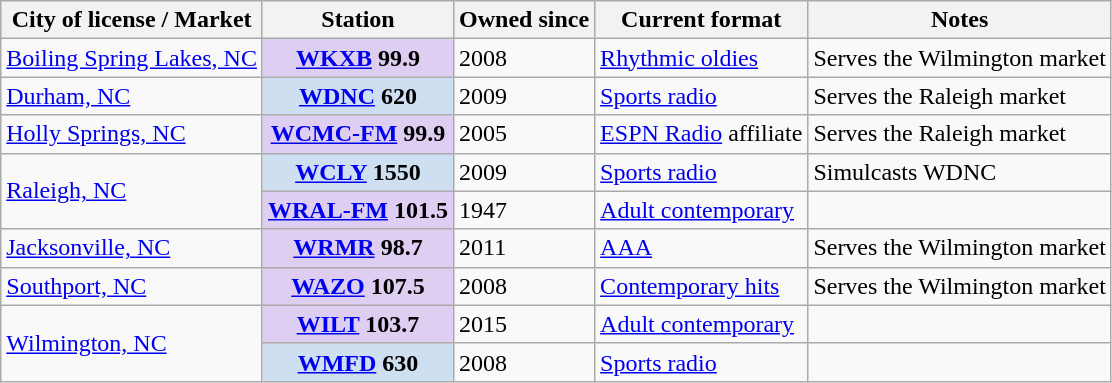<table class="wikitable">
<tr>
<th>City of license / Market</th>
<th>Station</th>
<th>Owned since</th>
<th>Current format</th>
<th>Notes</th>
</tr>
<tr>
<td><a href='#'>Boiling Spring Lakes, NC</a></td>
<th style="background: #ddcef2;"><a href='#'>WKXB</a> 99.9</th>
<td>2008</td>
<td><a href='#'>Rhythmic oldies</a></td>
<td>Serves the Wilmington market</td>
</tr>
<tr>
<td><a href='#'>Durham, NC</a></td>
<th style="background: #cedff2;"><a href='#'>WDNC</a> 620</th>
<td>2009</td>
<td><a href='#'>Sports radio</a></td>
<td>Serves the Raleigh market</td>
</tr>
<tr>
<td><a href='#'>Holly Springs, NC</a></td>
<th style="background: #ddcef2;"><a href='#'>WCMC-FM</a> 99.9</th>
<td>2005</td>
<td><a href='#'>ESPN Radio</a> affiliate</td>
<td>Serves the Raleigh market</td>
</tr>
<tr>
<td rowspan="2"><a href='#'>Raleigh, NC</a></td>
<th style="background: #cedff2;"><a href='#'>WCLY</a> 1550</th>
<td>2009</td>
<td><a href='#'>Sports radio</a></td>
<td>Simulcasts WDNC</td>
</tr>
<tr>
<th style="background: #ddcef2;"><a href='#'>WRAL-FM</a> 101.5</th>
<td>1947</td>
<td><a href='#'>Adult contemporary</a></td>
<td></td>
</tr>
<tr>
<td><a href='#'>Jacksonville, NC</a></td>
<th style="background: #ddcef2;"><a href='#'>WRMR</a> 98.7</th>
<td>2011</td>
<td><a href='#'>AAA</a></td>
<td>Serves the Wilmington market</td>
</tr>
<tr>
<td><a href='#'>Southport, NC</a></td>
<th style="background: #ddcef2;"><a href='#'>WAZO</a> 107.5</th>
<td>2008</td>
<td><a href='#'>Contemporary hits</a></td>
<td>Serves the Wilmington market</td>
</tr>
<tr>
<td rowspan="2"><a href='#'>Wilmington, NC</a></td>
<th style="background: #ddcef2;"><a href='#'>WILT</a> 103.7</th>
<td>2015</td>
<td><a href='#'>Adult contemporary</a></td>
<td></td>
</tr>
<tr>
<th style="background: #cedff2;"><a href='#'>WMFD</a> 630</th>
<td>2008</td>
<td><a href='#'>Sports radio</a></td>
<td></td>
</tr>
</table>
